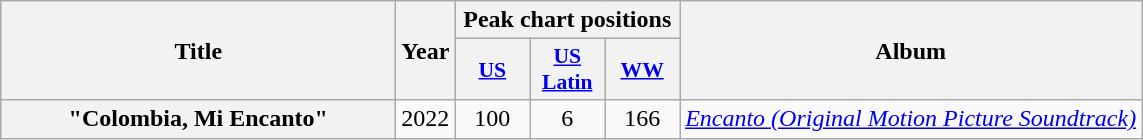<table class="wikitable plainrowheaders" style="text-align:center;">
<tr>
<th scope="col" rowspan="2" style="width:16em;">Title</th>
<th scope="col" rowspan="2">Year</th>
<th scope="col" colspan="3">Peak chart positions</th>
<th scope="col" rowspan="2">Album</th>
</tr>
<tr>
<th scope="col" style="width:3em;font-size:90%;"><a href='#'>US</a><br></th>
<th scope="col" style="width:3em;font-size:90%;"><a href='#'>US<br>Latin</a><br></th>
<th scope="col" style="width:3em;font-size:90%;"><a href='#'>WW</a><br></th>
</tr>
<tr>
<th scope="row">"Colombia, Mi Encanto"</th>
<td>2022</td>
<td>100</td>
<td>6</td>
<td>166</td>
<td><em><a href='#'>Encanto (Original Motion Picture Soundtrack)</a></em></td>
</tr>
</table>
